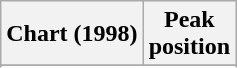<table class="wikitable sortable plainrowheaders" style="text-align:center">
<tr>
<th scope="col">Chart (1998)</th>
<th scope="col">Peak<br> position</th>
</tr>
<tr>
</tr>
<tr>
</tr>
</table>
